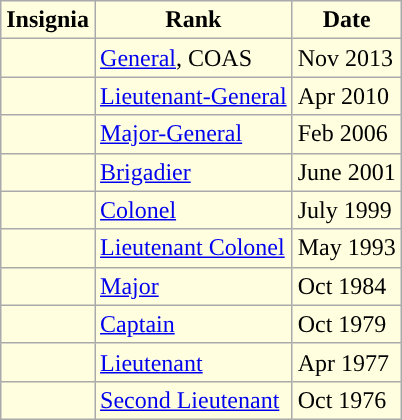<table class="wikitable">
<tr>
<th style="background:#FFFFE0">Insignia</th>
<th style="background:#FFFFE0">Rank</th>
<th style="background:#FFFFE0">Date</th>
</tr>
<tr>
<td style="background:#FFFFE0"> </td>
<td style="background:#FFFFE0"><a href='#'>General</a>, COAS</td>
<td style="background:#FFFFE0">Nov 2013</td>
</tr>
<tr>
<td style="background:#FFFFE0"> </td>
<td style="background:#FFFFE0"><a href='#'>Lieutenant-General</a></td>
<td style="background:#FFFFE0">Apr 2010</td>
</tr>
<tr>
<td style="background:#FFFFE0"> </td>
<td style="background:#FFFFE0"><a href='#'>Major-General</a></td>
<td style="background:#FFFFE0">Feb 2006</td>
</tr>
<tr>
<td style="background:#FFFFE0"> </td>
<td style="background:#FFFFE0"><a href='#'>Brigadier</a></td>
<td style="background:#FFFFE0">June 2001</td>
</tr>
<tr>
<td style="background:#FFFFE0"></td>
<td style="background:#FFFFE0"><a href='#'>Colonel</a></td>
<td style="background:#FFFFE0">July 1999</td>
</tr>
<tr>
<td style="background:#FFFFE0"></td>
<td style="background:#FFFFE0"><a href='#'>Lieutenant Colonel</a></td>
<td style="background:#FFFFE0">May 1993</td>
</tr>
<tr>
<td style="background:#FFFFE0"></td>
<td style="background:#FFFFE0"><a href='#'>Major</a></td>
<td style="background:#FFFFE0">Oct 1984</td>
</tr>
<tr>
<td style="background:#FFFFE0"></td>
<td style="background:#FFFFE0"><a href='#'>Captain</a></td>
<td style="background:#FFFFE0">Oct 1979</td>
</tr>
<tr>
<td style="background:#FFFFE0"></td>
<td style="background:#FFFFE0"><a href='#'>Lieutenant</a></td>
<td style="background:#FFFFE0">Apr 1977</td>
</tr>
<tr>
<td style="background:#FFFFE0"></td>
<td style="background:#FFFFE0"><a href='#'>Second Lieutenant</a></td>
<td style="background:#FFFFE0">Oct 1976</td>
</tr>
</table>
